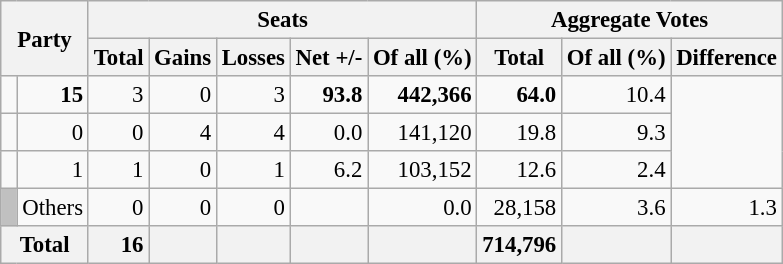<table class="wikitable sortable" style="text-align:right; font-size:95%;">
<tr>
<th colspan="2" rowspan="2">Party</th>
<th colspan="5">Seats</th>
<th colspan="3">Aggregate Votes</th>
</tr>
<tr>
<th>Total</th>
<th>Gains</th>
<th>Losses</th>
<th>Net +/-</th>
<th>Of all (%)</th>
<th>Total</th>
<th>Of all (%)</th>
<th>Difference</th>
</tr>
<tr>
<td></td>
<td><strong>15</strong></td>
<td>3</td>
<td>0</td>
<td>3</td>
<td><strong>93.8</strong></td>
<td><strong>442,366</strong></td>
<td><strong>64.0</strong></td>
<td>10.4</td>
</tr>
<tr>
<td></td>
<td>0</td>
<td>0</td>
<td>4</td>
<td>4</td>
<td>0.0</td>
<td>141,120</td>
<td>19.8</td>
<td>9.3</td>
</tr>
<tr>
<td></td>
<td>1</td>
<td>1</td>
<td>0</td>
<td>1</td>
<td>6.2</td>
<td>103,152</td>
<td>12.6</td>
<td>2.4</td>
</tr>
<tr>
<td style="background:silver;"> </td>
<td align=left>Others</td>
<td>0</td>
<td>0</td>
<td>0</td>
<td></td>
<td>0.0</td>
<td>28,158</td>
<td>3.6</td>
<td>1.3</td>
</tr>
<tr class="sortbottom">
<th colspan="2" style="background:#f2f2f2"><strong>Total</strong></th>
<td style="background:#f2f2f2;"><strong>16</strong></td>
<td style="background:#f2f2f2;"></td>
<td style="background:#f2f2f2;"></td>
<td style="background:#f2f2f2;"></td>
<td style="background:#f2f2f2;"></td>
<td style="background:#f2f2f2;"><strong>714,796</strong></td>
<td style="background:#f2f2f2;"></td>
<td style="background:#f2f2f2;"></td>
</tr>
</table>
